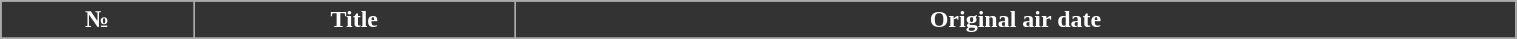<table class="wikitable plainrowheaders" style="width: 80%; margin-right: 0;">
<tr style="color:white">
<th style="background:#333;">№</th>
<th style="background:#333;">Title</th>
<th style="background:#333;">Original air date</th>
</tr>
<tr>
</tr>
</table>
